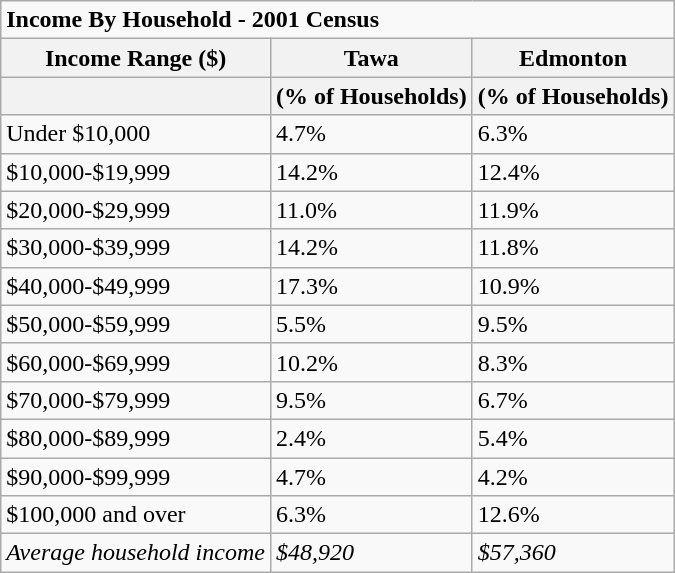<table class="wikitable">
<tr>
<td colspan=3><strong>Income By Household - 2001 Census</strong></td>
</tr>
<tr>
<th>Income Range ($)</th>
<th>Tawa</th>
<th>Edmonton</th>
</tr>
<tr>
<th></th>
<th>(% of Households)</th>
<th>(% of Households)</th>
</tr>
<tr>
<td>Under $10,000</td>
<td>4.7%</td>
<td>6.3%</td>
</tr>
<tr>
<td>$10,000-$19,999</td>
<td>14.2%</td>
<td>12.4%</td>
</tr>
<tr>
<td>$20,000-$29,999</td>
<td>11.0%</td>
<td>11.9%</td>
</tr>
<tr>
<td>$30,000-$39,999</td>
<td>14.2%</td>
<td>11.8%</td>
</tr>
<tr>
<td>$40,000-$49,999</td>
<td>17.3%</td>
<td>10.9%</td>
</tr>
<tr>
<td>$50,000-$59,999</td>
<td>5.5%</td>
<td>9.5%</td>
</tr>
<tr>
<td>$60,000-$69,999</td>
<td>10.2%</td>
<td>8.3%</td>
</tr>
<tr>
<td>$70,000-$79,999</td>
<td>9.5%</td>
<td>6.7%</td>
</tr>
<tr>
<td>$80,000-$89,999</td>
<td>2.4%</td>
<td>5.4%</td>
</tr>
<tr>
<td>$90,000-$99,999</td>
<td>4.7%</td>
<td>4.2%</td>
</tr>
<tr>
<td>$100,000 and over</td>
<td>6.3%</td>
<td>12.6%</td>
</tr>
<tr>
<td><em>Average household income</em></td>
<td><em>$48,920</em></td>
<td><em>$57,360</em></td>
</tr>
</table>
